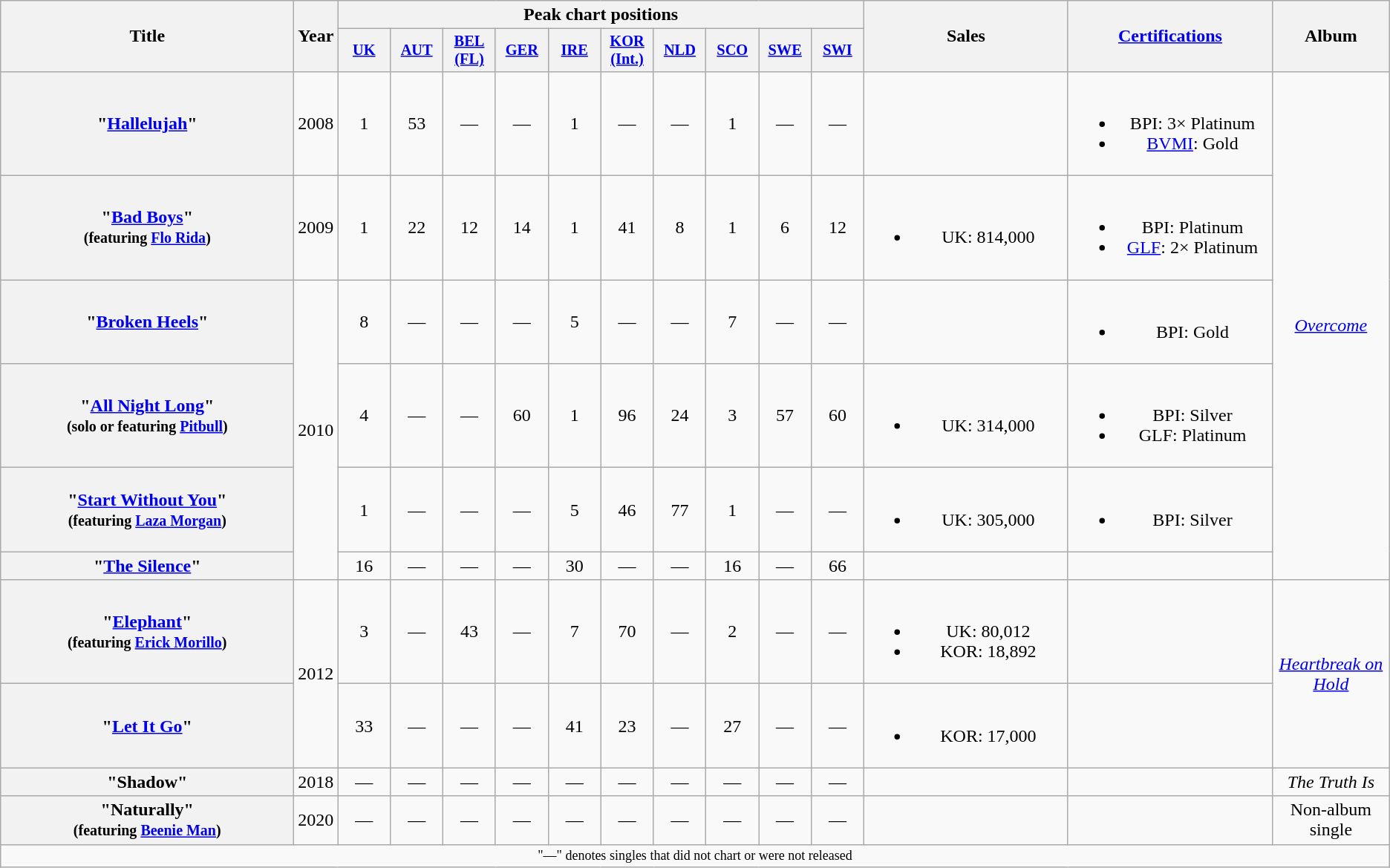<table class="wikitable plainrowheaders" style="text-align:center;">
<tr>
<th scope="col" rowspan="2" style="width:16em;">Title</th>
<th scope="col" rowspan="2" style="width:1em;">Year</th>
<th scope="col" colspan="10">Peak chart positions</th>
<th scope="col" rowspan="2" style="width:11em;">Sales</th>
<th scope="col" rowspan="2" style="width:11em;"><a href='#'>Certifications</a></th>
<th scope="col" rowspan="2">Album</th>
</tr>
<tr>
<th scope="col" style="width:3em;font-size:85%;"><a href='#'>UK</a><br></th>
<th scope="col" style="width:3em;font-size:85%;"><a href='#'>AUT</a><br></th>
<th scope="col" style="width:3em;font-size:85%;"><a href='#'>BEL<br>(FL)</a><br></th>
<th scope="col" style="width:3em;font-size:85%;"><a href='#'>GER</a><br></th>
<th scope="col" style="width:3em;font-size:85%;"><a href='#'>IRE</a><br></th>
<th scope="col" style="width:3em;font-size:85%;"><a href='#'>KOR (Int.)</a><br></th>
<th scope="col" style="width:3em;font-size:85%;"><a href='#'>NLD</a><br></th>
<th scope="col" style="width:3em;font-size:85%;"><a href='#'>SCO</a><br></th>
<th scope="col" style="width:3em;font-size:85%;"><a href='#'>SWE</a><br></th>
<th scope="col" style="width:3em;font-size:85%;"><a href='#'>SWI</a><br></th>
</tr>
<tr>
<th scope="row">"<a href='#'>Hallelujah</a>"</th>
<td>2008</td>
<td>1</td>
<td>53</td>
<td>—</td>
<td>—</td>
<td>1</td>
<td>—</td>
<td>—</td>
<td>1</td>
<td>—</td>
<td>—</td>
<td></td>
<td><br><ul><li>BPI: 3× Platinum</li><li><a href='#'>BVMI</a>: Gold</li></ul></td>
<td rowspan="6"><em><a href='#'>Overcome</a></em></td>
</tr>
<tr>
<th scope="row">"<a href='#'>Bad Boys</a>"<br><small>(featuring <a href='#'>Flo Rida</a>)</small><br></th>
<td>2009</td>
<td>1</td>
<td>22</td>
<td>12</td>
<td>14</td>
<td>1</td>
<td>41</td>
<td>8</td>
<td>1</td>
<td>6</td>
<td>12</td>
<td><br><ul><li>UK: 814,000</li></ul></td>
<td><br><ul><li>BPI: Platinum</li><li><a href='#'>GLF</a>: 2× Platinum</li></ul></td>
</tr>
<tr>
<th scope="row">"<a href='#'>Broken Heels</a>"</th>
<td rowspan="4">2010</td>
<td>8</td>
<td>—</td>
<td>—</td>
<td>—</td>
<td>5</td>
<td>—</td>
<td>—</td>
<td>7</td>
<td>—</td>
<td>—</td>
<td></td>
<td><br><ul><li>BPI: Gold</li></ul></td>
</tr>
<tr>
<th scope="row">"<a href='#'>All Night Long</a>"<br><small>(solo or featuring <a href='#'>Pitbull</a>)</small><br></th>
<td>4</td>
<td>—</td>
<td>—</td>
<td>60</td>
<td>1</td>
<td>96</td>
<td>24</td>
<td>3</td>
<td>57</td>
<td>60</td>
<td><br><ul><li>UK: 314,000</li></ul></td>
<td><br><ul><li>BPI: Silver</li><li>GLF: Platinum</li></ul></td>
</tr>
<tr>
<th scope="row">"<a href='#'>Start Without You</a>"<br><small>(featuring <a href='#'>Laza Morgan</a>)</small><br></th>
<td>1</td>
<td>—</td>
<td>—</td>
<td>—</td>
<td>5</td>
<td>46</td>
<td>77</td>
<td>1</td>
<td>—</td>
<td>—</td>
<td><br><ul><li>UK: 305,000</li></ul></td>
<td><br><ul><li>BPI: Silver</li></ul></td>
</tr>
<tr>
<th scope="row">"<a href='#'>The Silence</a>"</th>
<td>16</td>
<td>—</td>
<td>—</td>
<td>—</td>
<td>30</td>
<td>—</td>
<td>—</td>
<td>16</td>
<td>—</td>
<td>66</td>
<td></td>
<td></td>
</tr>
<tr>
<th scope="row">"<a href='#'>Elephant</a>"<br><small>(featuring <a href='#'>Erick Morillo</a>)</small></th>
<td rowspan="2">2012</td>
<td>3</td>
<td>—</td>
<td>43</td>
<td>—</td>
<td>7</td>
<td>70</td>
<td>—</td>
<td>2</td>
<td>—</td>
<td>—</td>
<td><br><ul><li>UK: 80,012</li><li>KOR: 18,892</li></ul></td>
<td></td>
<td rowspan="2"><em><a href='#'>Heartbreak on Hold</a></em></td>
</tr>
<tr>
<th scope="row">"<a href='#'>Let It Go</a>"</th>
<td>33</td>
<td>—</td>
<td>—</td>
<td>—</td>
<td>41</td>
<td>23</td>
<td>—</td>
<td>27</td>
<td>—</td>
<td>—</td>
<td><br><ul><li>KOR: 17,000</li></ul></td>
<td></td>
</tr>
<tr>
<th scope="row">"Shadow"</th>
<td>2018</td>
<td>—</td>
<td>—</td>
<td>—</td>
<td>—</td>
<td>—</td>
<td>—</td>
<td>—</td>
<td>—</td>
<td>—</td>
<td>—</td>
<td></td>
<td></td>
<td><em>The Truth Is</em></td>
</tr>
<tr>
<th scope="row">"Naturally"<br><small>(featuring <a href='#'>Beenie Man</a>)</small></th>
<td>2020</td>
<td>—</td>
<td>—</td>
<td>—</td>
<td>—</td>
<td>—</td>
<td>—</td>
<td>—</td>
<td>—</td>
<td>—</td>
<td>—</td>
<td></td>
<td></td>
<td>Non-album single</td>
</tr>
<tr>
<td colspan="15" style="font-size:9pt">"—" denotes singles that did not chart or were not released</td>
</tr>
</table>
